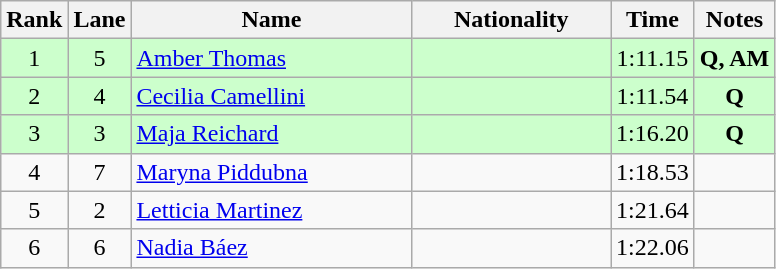<table class="wikitable sortable" style="text-align:center">
<tr>
<th>Rank</th>
<th>Lane</th>
<th style="width:180px">Name</th>
<th style="width:125px">Nationality</th>
<th>Time</th>
<th>Notes</th>
</tr>
<tr style="background:#cfc;">
<td>1</td>
<td>5</td>
<td style="text-align:left;"><a href='#'>Amber Thomas</a></td>
<td style="text-align:left;"></td>
<td>1:11.15</td>
<td><strong>Q, AM</strong></td>
</tr>
<tr style="background:#cfc;">
<td>2</td>
<td>4</td>
<td style="text-align:left;"><a href='#'>Cecilia Camellini</a></td>
<td style="text-align:left;"></td>
<td>1:11.54</td>
<td><strong>Q</strong></td>
</tr>
<tr style="background:#cfc;">
<td>3</td>
<td>3</td>
<td style="text-align:left;"><a href='#'>Maja Reichard</a></td>
<td style="text-align:left;"></td>
<td>1:16.20</td>
<td><strong>Q</strong></td>
</tr>
<tr>
<td>4</td>
<td>7</td>
<td style="text-align:left;"><a href='#'>Maryna Piddubna</a></td>
<td style="text-align:left;"></td>
<td>1:18.53</td>
<td></td>
</tr>
<tr>
<td>5</td>
<td>2</td>
<td style="text-align:left;"><a href='#'>Letticia Martinez</a></td>
<td style="text-align:left;"></td>
<td>1:21.64</td>
<td></td>
</tr>
<tr>
<td>6</td>
<td>6</td>
<td style="text-align:left;"><a href='#'>Nadia Báez</a></td>
<td style="text-align:left;"></td>
<td>1:22.06</td>
<td></td>
</tr>
</table>
